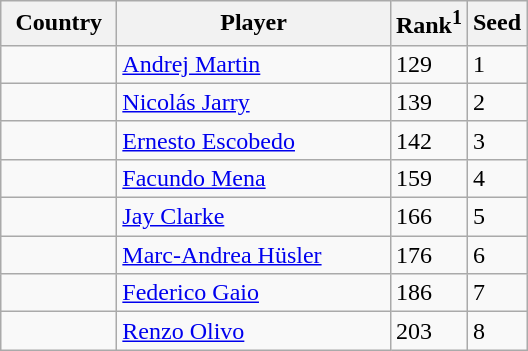<table class="sortable wikitable">
<tr>
<th width="70">Country</th>
<th width="175">Player</th>
<th>Rank<sup>1</sup></th>
<th>Seed</th>
</tr>
<tr>
<td></td>
<td><a href='#'>Andrej Martin</a></td>
<td>129</td>
<td>1</td>
</tr>
<tr>
<td></td>
<td><a href='#'>Nicolás Jarry</a></td>
<td>139</td>
<td>2</td>
</tr>
<tr>
<td></td>
<td><a href='#'>Ernesto Escobedo</a></td>
<td>142</td>
<td>3</td>
</tr>
<tr>
<td></td>
<td><a href='#'>Facundo Mena</a></td>
<td>159</td>
<td>4</td>
</tr>
<tr>
<td></td>
<td><a href='#'>Jay Clarke</a></td>
<td>166</td>
<td>5</td>
</tr>
<tr>
<td></td>
<td><a href='#'>Marc-Andrea Hüsler</a></td>
<td>176</td>
<td>6</td>
</tr>
<tr>
<td></td>
<td><a href='#'>Federico Gaio</a></td>
<td>186</td>
<td>7</td>
</tr>
<tr>
<td></td>
<td><a href='#'>Renzo Olivo</a></td>
<td>203</td>
<td>8</td>
</tr>
</table>
